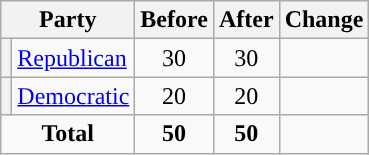<table class="wikitable" style="text-align:center;">
<tr>
<th colspan="2">Party</th>
<th>Before</th>
<th>After</th>
<th>Change</th>
</tr>
<tr>
<th style="background-color:"></th>
<td style="text-align:left;"><a href='#'>Republican</a></td>
<td>30</td>
<td>30</td>
<td></td>
</tr>
<tr>
<th style="background-color:"></th>
<td style="text-align:left;"><a href='#'>Democratic</a></td>
<td>20</td>
<td>20</td>
<td></td>
</tr>
<tr>
<td colspan="2"><strong>Total</strong></td>
<td><strong>50</strong></td>
<td><strong>50</strong></td>
<td></td>
</tr>
</table>
